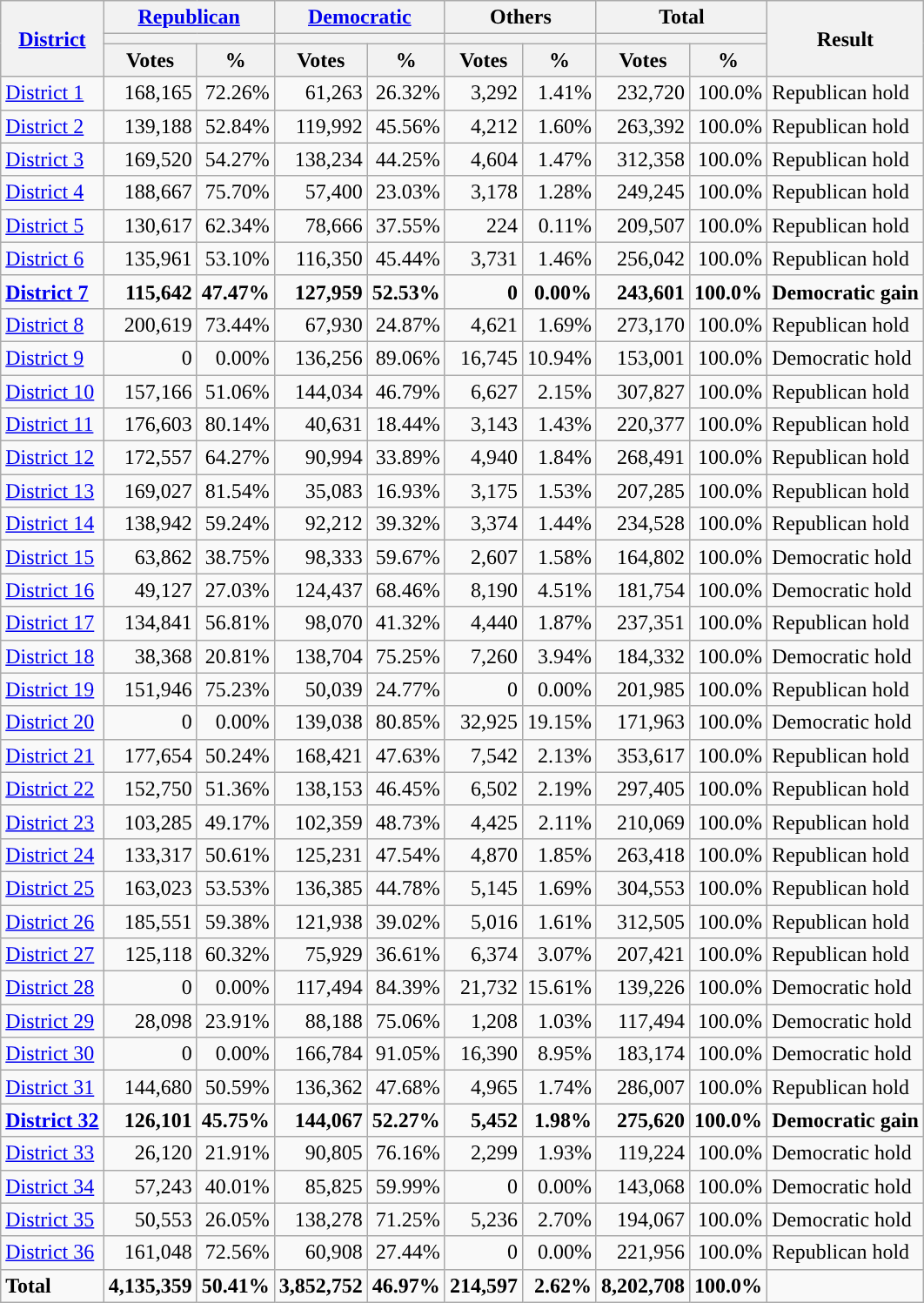<table class="wikitable plainrowheaders sortable" style="font-size:100%; text-align:right;">
<tr>
<th scope=col rowspan=3><a href='#'>District</a></th>
<th scope=col colspan=2><a href='#'>Republican</a></th>
<th scope=col colspan=2><a href='#'>Democratic</a></th>
<th scope=col colspan=2>Others</th>
<th scope=col colspan=2>Total</th>
<th scope=col rowspan=3>Result</th>
</tr>
<tr>
<th scope=col colspan=2 style="background:"></th>
<th scope=col colspan=2 style="background:"></th>
<th scope=col colspan=2></th>
<th scope=col colspan=2></th>
</tr>
<tr>
<th scope=col data-sort-type="number">Votes</th>
<th scope=col data-sort-type="number">%</th>
<th scope=col data-sort-type="number">Votes</th>
<th scope=col data-sort-type="number">%</th>
<th scope=col data-sort-type="number">Votes</th>
<th scope=col data-sort-type="number">%</th>
<th scope=col data-sort-type="number">Votes</th>
<th scope=col data-sort-type="number">%</th>
</tr>
<tr>
<td align=left><a href='#'>District 1</a></td>
<td>168,165</td>
<td>72.26%</td>
<td>61,263</td>
<td>26.32%</td>
<td>3,292</td>
<td>1.41%</td>
<td>232,720</td>
<td>100.0%</td>
<td align=left>Republican hold</td>
</tr>
<tr>
<td align=left><a href='#'>District 2</a></td>
<td>139,188</td>
<td>52.84%</td>
<td>119,992</td>
<td>45.56%</td>
<td>4,212</td>
<td>1.60%</td>
<td>263,392</td>
<td>100.0%</td>
<td align=left>Republican hold</td>
</tr>
<tr>
<td align=left><a href='#'>District 3</a></td>
<td>169,520</td>
<td>54.27%</td>
<td>138,234</td>
<td>44.25%</td>
<td>4,604</td>
<td>1.47%</td>
<td>312,358</td>
<td>100.0%</td>
<td align=left>Republican hold</td>
</tr>
<tr>
<td align=left><a href='#'>District 4</a></td>
<td>188,667</td>
<td>75.70%</td>
<td>57,400</td>
<td>23.03%</td>
<td>3,178</td>
<td>1.28%</td>
<td>249,245</td>
<td>100.0%</td>
<td align=left>Republican hold</td>
</tr>
<tr>
<td align=left><a href='#'>District 5</a></td>
<td>130,617</td>
<td>62.34%</td>
<td>78,666</td>
<td>37.55%</td>
<td>224</td>
<td>0.11%</td>
<td>209,507</td>
<td>100.0%</td>
<td align=left>Republican hold</td>
</tr>
<tr>
<td align=left><a href='#'>District 6</a></td>
<td>135,961</td>
<td>53.10%</td>
<td>116,350</td>
<td>45.44%</td>
<td>3,731</td>
<td>1.46%</td>
<td>256,042</td>
<td>100.0%</td>
<td align=left>Republican hold</td>
</tr>
<tr>
<td align=left><strong><a href='#'>District 7</a></strong></td>
<td><strong>115,642</strong></td>
<td><strong>47.47%</strong></td>
<td><strong>127,959</strong></td>
<td><strong>52.53%</strong></td>
<td><strong>0</strong></td>
<td><strong>0.00%</strong></td>
<td><strong>243,601</strong></td>
<td><strong>100.0%</strong></td>
<td align=left><strong>Democratic gain</strong></td>
</tr>
<tr>
<td align=left><a href='#'>District 8</a></td>
<td>200,619</td>
<td>73.44%</td>
<td>67,930</td>
<td>24.87%</td>
<td>4,621</td>
<td>1.69%</td>
<td>273,170</td>
<td>100.0%</td>
<td align=left>Republican hold</td>
</tr>
<tr>
<td align=left><a href='#'>District 9</a></td>
<td>0</td>
<td>0.00%</td>
<td>136,256</td>
<td>89.06%</td>
<td>16,745</td>
<td>10.94%</td>
<td>153,001</td>
<td>100.0%</td>
<td align=left>Democratic hold</td>
</tr>
<tr>
<td align=left><a href='#'>District 10</a></td>
<td>157,166</td>
<td>51.06%</td>
<td>144,034</td>
<td>46.79%</td>
<td>6,627</td>
<td>2.15%</td>
<td>307,827</td>
<td>100.0%</td>
<td align=left>Republican hold</td>
</tr>
<tr>
<td align=left><a href='#'>District 11</a></td>
<td>176,603</td>
<td>80.14%</td>
<td>40,631</td>
<td>18.44%</td>
<td>3,143</td>
<td>1.43%</td>
<td>220,377</td>
<td>100.0%</td>
<td align=left>Republican hold</td>
</tr>
<tr>
<td align=left><a href='#'>District 12</a></td>
<td>172,557</td>
<td>64.27%</td>
<td>90,994</td>
<td>33.89%</td>
<td>4,940</td>
<td>1.84%</td>
<td>268,491</td>
<td>100.0%</td>
<td align=left>Republican hold</td>
</tr>
<tr>
<td align=left><a href='#'>District 13</a></td>
<td>169,027</td>
<td>81.54%</td>
<td>35,083</td>
<td>16.93%</td>
<td>3,175</td>
<td>1.53%</td>
<td>207,285</td>
<td>100.0%</td>
<td align=left>Republican hold</td>
</tr>
<tr>
<td align=left><a href='#'>District 14</a></td>
<td>138,942</td>
<td>59.24%</td>
<td>92,212</td>
<td>39.32%</td>
<td>3,374</td>
<td>1.44%</td>
<td>234,528</td>
<td>100.0%</td>
<td align=left>Republican hold</td>
</tr>
<tr>
<td align=left><a href='#'>District 15</a></td>
<td>63,862</td>
<td>38.75%</td>
<td>98,333</td>
<td>59.67%</td>
<td>2,607</td>
<td>1.58%</td>
<td>164,802</td>
<td>100.0%</td>
<td align=left>Democratic hold</td>
</tr>
<tr>
<td align=left><a href='#'>District 16</a></td>
<td>49,127</td>
<td>27.03%</td>
<td>124,437</td>
<td>68.46%</td>
<td>8,190</td>
<td>4.51%</td>
<td>181,754</td>
<td>100.0%</td>
<td align=left>Democratic hold</td>
</tr>
<tr>
<td align=left><a href='#'>District 17</a></td>
<td>134,841</td>
<td>56.81%</td>
<td>98,070</td>
<td>41.32%</td>
<td>4,440</td>
<td>1.87%</td>
<td>237,351</td>
<td>100.0%</td>
<td align=left>Republican hold</td>
</tr>
<tr>
<td align=left><a href='#'>District 18</a></td>
<td>38,368</td>
<td>20.81%</td>
<td>138,704</td>
<td>75.25%</td>
<td>7,260</td>
<td>3.94%</td>
<td>184,332</td>
<td>100.0%</td>
<td align=left>Democratic hold</td>
</tr>
<tr>
<td align=left><a href='#'>District 19</a></td>
<td>151,946</td>
<td>75.23%</td>
<td>50,039</td>
<td>24.77%</td>
<td>0</td>
<td>0.00%</td>
<td>201,985</td>
<td>100.0%</td>
<td align=left>Republican hold</td>
</tr>
<tr>
<td align=left><a href='#'>District 20</a></td>
<td>0</td>
<td>0.00%</td>
<td>139,038</td>
<td>80.85%</td>
<td>32,925</td>
<td>19.15%</td>
<td>171,963</td>
<td>100.0%</td>
<td align=left>Democratic hold</td>
</tr>
<tr>
<td align=left><a href='#'>District 21</a></td>
<td>177,654</td>
<td>50.24%</td>
<td>168,421</td>
<td>47.63%</td>
<td>7,542</td>
<td>2.13%</td>
<td>353,617</td>
<td>100.0%</td>
<td align=left>Republican hold</td>
</tr>
<tr>
<td align=left><a href='#'>District 22</a></td>
<td>152,750</td>
<td>51.36%</td>
<td>138,153</td>
<td>46.45%</td>
<td>6,502</td>
<td>2.19%</td>
<td>297,405</td>
<td>100.0%</td>
<td align=left>Republican hold</td>
</tr>
<tr>
<td align=left><a href='#'>District 23</a></td>
<td>103,285</td>
<td>49.17%</td>
<td>102,359</td>
<td>48.73%</td>
<td>4,425</td>
<td>2.11%</td>
<td>210,069</td>
<td>100.0%</td>
<td align=left>Republican hold</td>
</tr>
<tr>
<td align=left><a href='#'>District 24</a></td>
<td>133,317</td>
<td>50.61%</td>
<td>125,231</td>
<td>47.54%</td>
<td>4,870</td>
<td>1.85%</td>
<td>263,418</td>
<td>100.0%</td>
<td align=left>Republican hold</td>
</tr>
<tr>
<td align=left><a href='#'>District 25</a></td>
<td>163,023</td>
<td>53.53%</td>
<td>136,385</td>
<td>44.78%</td>
<td>5,145</td>
<td>1.69%</td>
<td>304,553</td>
<td>100.0%</td>
<td align=left>Republican hold</td>
</tr>
<tr>
<td align=left><a href='#'>District 26</a></td>
<td>185,551</td>
<td>59.38%</td>
<td>121,938</td>
<td>39.02%</td>
<td>5,016</td>
<td>1.61%</td>
<td>312,505</td>
<td>100.0%</td>
<td align=left>Republican hold</td>
</tr>
<tr>
<td align=left><a href='#'>District 27</a></td>
<td>125,118</td>
<td>60.32%</td>
<td>75,929</td>
<td>36.61%</td>
<td>6,374</td>
<td>3.07%</td>
<td>207,421</td>
<td>100.0%</td>
<td align=left>Republican hold</td>
</tr>
<tr>
<td align=left><a href='#'>District 28</a></td>
<td>0</td>
<td>0.00%</td>
<td>117,494</td>
<td>84.39%</td>
<td>21,732</td>
<td>15.61%</td>
<td>139,226</td>
<td>100.0%</td>
<td align=left>Democratic hold</td>
</tr>
<tr>
<td align=left><a href='#'>District 29</a></td>
<td>28,098</td>
<td>23.91%</td>
<td>88,188</td>
<td>75.06%</td>
<td>1,208</td>
<td>1.03%</td>
<td>117,494</td>
<td>100.0%</td>
<td align=left>Democratic hold</td>
</tr>
<tr>
<td align=left><a href='#'>District 30</a></td>
<td>0</td>
<td>0.00%</td>
<td>166,784</td>
<td>91.05%</td>
<td>16,390</td>
<td>8.95%</td>
<td>183,174</td>
<td>100.0%</td>
<td align=left>Democratic hold</td>
</tr>
<tr>
<td align=left><a href='#'>District 31</a></td>
<td>144,680</td>
<td>50.59%</td>
<td>136,362</td>
<td>47.68%</td>
<td>4,965</td>
<td>1.74%</td>
<td>286,007</td>
<td>100.0%</td>
<td align=left>Republican hold</td>
</tr>
<tr>
<td align=left><strong><a href='#'>District 32</a></strong></td>
<td><strong>126,101</strong></td>
<td><strong>45.75%</strong></td>
<td><strong>144,067</strong></td>
<td><strong>52.27%</strong></td>
<td><strong>5,452</strong></td>
<td><strong>1.98%</strong></td>
<td><strong>275,620</strong></td>
<td><strong>100.0%</strong></td>
<td align=left><strong>Democratic gain</strong></td>
</tr>
<tr>
<td align=left><a href='#'>District 33</a></td>
<td>26,120</td>
<td>21.91%</td>
<td>90,805</td>
<td>76.16%</td>
<td>2,299</td>
<td>1.93%</td>
<td>119,224</td>
<td>100.0%</td>
<td align=left>Democratic hold</td>
</tr>
<tr>
<td align=left><a href='#'>District 34</a></td>
<td>57,243</td>
<td>40.01%</td>
<td>85,825</td>
<td>59.99%</td>
<td>0</td>
<td>0.00%</td>
<td>143,068</td>
<td>100.0%</td>
<td align=left>Democratic hold</td>
</tr>
<tr>
<td align=left><a href='#'>District 35</a></td>
<td>50,553</td>
<td>26.05%</td>
<td>138,278</td>
<td>71.25%</td>
<td>5,236</td>
<td>2.70%</td>
<td>194,067</td>
<td>100.0%</td>
<td align=left>Democratic hold</td>
</tr>
<tr>
<td align=left><a href='#'>District 36</a></td>
<td>161,048</td>
<td>72.56%</td>
<td>60,908</td>
<td>27.44%</td>
<td>0</td>
<td>0.00%</td>
<td>221,956</td>
<td>100.0%</td>
<td align=left>Republican hold</td>
</tr>
<tr class="sortbottom" style="font-weight:bold">
<td align=left>Total</td>
<td>4,135,359</td>
<td>50.41%</td>
<td>3,852,752</td>
<td>46.97%</td>
<td>214,597</td>
<td>2.62%</td>
<td>8,202,708</td>
<td>100.0%</td>
<td></td>
</tr>
</table>
